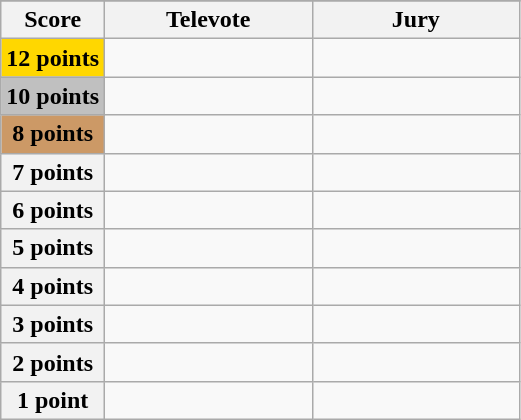<table class="wikitable">
<tr>
</tr>
<tr>
<th scope="col" width="20%">Score</th>
<th scope="col" width="40%">Televote</th>
<th scope="col" width="40%">Jury</th>
</tr>
<tr>
<th scope="row" style="background:gold">12 points</th>
<td></td>
<td></td>
</tr>
<tr>
<th scope="row" style="background:silver">10 points</th>
<td></td>
<td></td>
</tr>
<tr>
<th scope="row" style="background:#CC9966">8 points</th>
<td></td>
<td></td>
</tr>
<tr>
<th scope="row">7 points</th>
<td></td>
<td></td>
</tr>
<tr>
<th scope="row">6 points</th>
<td></td>
<td></td>
</tr>
<tr>
<th scope="row">5 points</th>
<td></td>
<td></td>
</tr>
<tr>
<th scope="row">4 points</th>
<td></td>
<td></td>
</tr>
<tr>
<th scope="row">3 points</th>
<td></td>
<td></td>
</tr>
<tr>
<th scope="row">2 points</th>
<td></td>
<td></td>
</tr>
<tr>
<th scope="row">1 point</th>
<td></td>
<td></td>
</tr>
</table>
